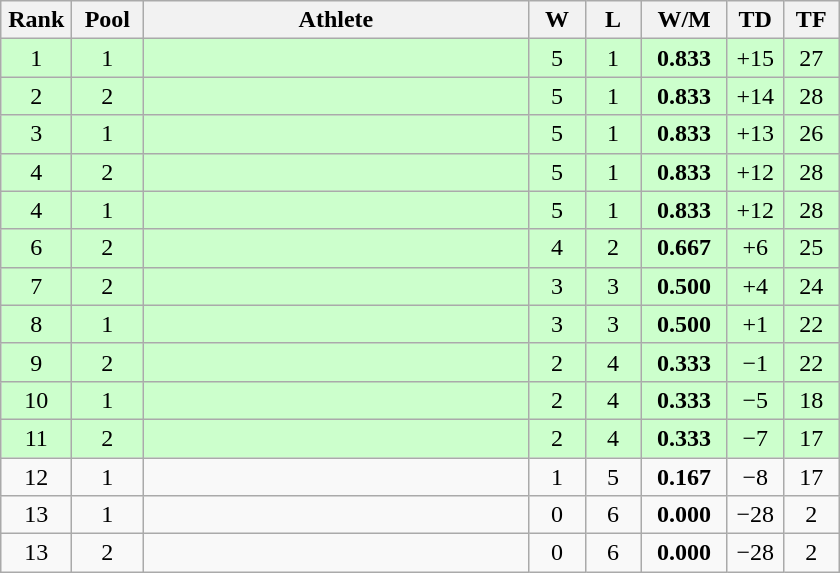<table class=wikitable style="text-align:center">
<tr>
<th width=40>Rank</th>
<th width=40>Pool</th>
<th width=250>Athlete</th>
<th width=30>W</th>
<th width=30>L</th>
<th width=50>W/M</th>
<th width=30>TD</th>
<th width=30>TF</th>
</tr>
<tr bgcolor="ccffcc">
<td>1</td>
<td>1</td>
<td align=left></td>
<td>5</td>
<td>1</td>
<td><strong>0.833</strong></td>
<td>+15</td>
<td>27</td>
</tr>
<tr bgcolor="ccffcc">
<td>2</td>
<td>2</td>
<td align=left></td>
<td>5</td>
<td>1</td>
<td><strong>0.833</strong></td>
<td>+14</td>
<td>28</td>
</tr>
<tr bgcolor="ccffcc">
<td>3</td>
<td>1</td>
<td align=left></td>
<td>5</td>
<td>1</td>
<td><strong>0.833</strong></td>
<td>+13</td>
<td>26</td>
</tr>
<tr bgcolor="ccffcc">
<td>4</td>
<td>2</td>
<td align=left></td>
<td>5</td>
<td>1</td>
<td><strong>0.833</strong></td>
<td>+12</td>
<td>28</td>
</tr>
<tr bgcolor="ccffcc">
<td>4</td>
<td>1</td>
<td align=left></td>
<td>5</td>
<td>1</td>
<td><strong>0.833</strong></td>
<td>+12</td>
<td>28</td>
</tr>
<tr bgcolor="ccffcc">
<td>6</td>
<td>2</td>
<td align=left></td>
<td>4</td>
<td>2</td>
<td><strong>0.667</strong></td>
<td>+6</td>
<td>25</td>
</tr>
<tr bgcolor="ccffcc">
<td>7</td>
<td>2</td>
<td align=left></td>
<td>3</td>
<td>3</td>
<td><strong>0.500</strong></td>
<td>+4</td>
<td>24</td>
</tr>
<tr bgcolor="ccffcc">
<td>8</td>
<td>1</td>
<td align=left></td>
<td>3</td>
<td>3</td>
<td><strong>0.500</strong></td>
<td>+1</td>
<td>22</td>
</tr>
<tr bgcolor="ccffcc">
<td>9</td>
<td>2</td>
<td align=left></td>
<td>2</td>
<td>4</td>
<td><strong>0.333</strong></td>
<td>−1</td>
<td>22</td>
</tr>
<tr bgcolor="ccffcc">
<td>10</td>
<td>1</td>
<td align=left></td>
<td>2</td>
<td>4</td>
<td><strong>0.333</strong></td>
<td>−5</td>
<td>18</td>
</tr>
<tr bgcolor="ccffcc">
<td>11</td>
<td>2</td>
<td align=left></td>
<td>2</td>
<td>4</td>
<td><strong>0.333</strong></td>
<td>−7</td>
<td>17</td>
</tr>
<tr>
<td>12</td>
<td>1</td>
<td align=left></td>
<td>1</td>
<td>5</td>
<td><strong>0.167</strong></td>
<td>−8</td>
<td>17</td>
</tr>
<tr>
<td>13</td>
<td>1</td>
<td align=left></td>
<td>0</td>
<td>6</td>
<td><strong>0.000</strong></td>
<td>−28</td>
<td>2</td>
</tr>
<tr>
<td>13</td>
<td>2</td>
<td align=left></td>
<td>0</td>
<td>6</td>
<td><strong>0.000</strong></td>
<td>−28</td>
<td>2</td>
</tr>
</table>
